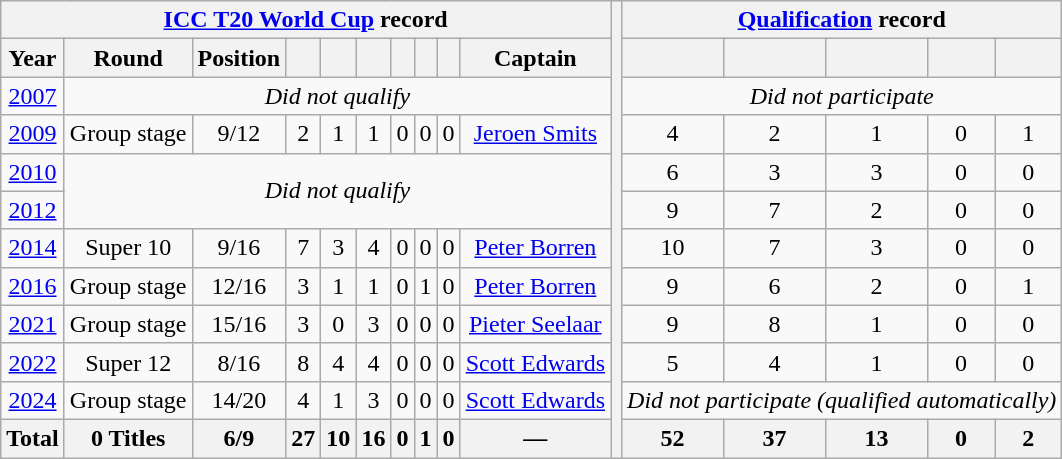<table class="wikitable" style="text-align: center;">
<tr>
<th colspan=10><a href='#'>ICC T20 World Cup</a> record</th>
<th rowspan="14"></th>
<th colspan=5><a href='#'>Qualification</a> record</th>
</tr>
<tr>
<th scope="col">Year</th>
<th scope="col">Round</th>
<th scope="col">Position</th>
<th scope="col"></th>
<th scope="col"></th>
<th scope="col"></th>
<th scope="col"></th>
<th scope="col"></th>
<th scope="col"></th>
<th scope="col">Captain</th>
<th scope="col"></th>
<th scope="col"></th>
<th scope="col"></th>
<th scope="col"></th>
<th scope="col"></th>
</tr>
<tr>
<td> <a href='#'>2007</a></td>
<td colspan="9"><em>Did not qualify</em></td>
<td colspan="5"><em>Did not participate</em></td>
</tr>
<tr>
<td> <a href='#'>2009</a></td>
<td>Group stage</td>
<td>9/12</td>
<td>2</td>
<td>1</td>
<td>1</td>
<td>0</td>
<td>0</td>
<td>0</td>
<td><a href='#'>Jeroen Smits</a></td>
<td>4</td>
<td>2</td>
<td>1</td>
<td>0</td>
<td>1</td>
</tr>
<tr>
<td> <a href='#'>2010</a></td>
<td rowspan="2" colspan="9"><em>Did not qualify</em></td>
<td>6</td>
<td>3</td>
<td>3</td>
<td>0</td>
<td>0</td>
</tr>
<tr>
<td> <a href='#'>2012</a></td>
<td>9</td>
<td>7</td>
<td>2</td>
<td>0</td>
<td>0</td>
</tr>
<tr>
<td> <a href='#'>2014</a></td>
<td>Super 10</td>
<td>9/16</td>
<td>7</td>
<td>3</td>
<td>4</td>
<td>0</td>
<td>0</td>
<td>0</td>
<td><a href='#'>Peter Borren</a></td>
<td>10</td>
<td>7</td>
<td>3</td>
<td>0</td>
<td>0</td>
</tr>
<tr>
<td> <a href='#'>2016</a></td>
<td>Group stage</td>
<td>12/16</td>
<td>3</td>
<td>1</td>
<td>1</td>
<td>0</td>
<td>1</td>
<td>0</td>
<td><a href='#'>Peter Borren</a></td>
<td>9</td>
<td>6</td>
<td>2</td>
<td>0</td>
<td>1</td>
</tr>
<tr>
<td>  <a href='#'>2021</a></td>
<td>Group stage</td>
<td>15/16</td>
<td>3</td>
<td>0</td>
<td>3</td>
<td>0</td>
<td>0</td>
<td>0</td>
<td><a href='#'>Pieter Seelaar</a></td>
<td>9</td>
<td>8</td>
<td>1</td>
<td>0</td>
<td>0</td>
</tr>
<tr>
<td> <a href='#'>2022</a></td>
<td>Super 12</td>
<td>8/16</td>
<td>8</td>
<td>4</td>
<td>4</td>
<td>0</td>
<td>0</td>
<td>0</td>
<td><a href='#'>Scott Edwards</a></td>
<td>5</td>
<td>4</td>
<td>1</td>
<td>0</td>
<td>0</td>
</tr>
<tr>
<td>  <a href='#'>2024</a></td>
<td>Group stage</td>
<td>14/20</td>
<td>4</td>
<td>1</td>
<td>3</td>
<td>0</td>
<td>0</td>
<td>0</td>
<td><a href='#'>Scott Edwards</a></td>
<td colspan="5"><em>Did not participate (qualified automatically)</em></td>
</tr>
<tr>
<th><strong>Total</strong></th>
<th><strong>0 Titles</strong></th>
<th><strong>6/9</strong></th>
<th><strong>27</strong></th>
<th><strong>10</strong></th>
<th><strong>16</strong></th>
<th><strong>0</strong></th>
<th><strong>1</strong></th>
<th><strong>0</strong></th>
<th>—</th>
<th><strong>52</strong></th>
<th><strong>37</strong></th>
<th><strong>13</strong></th>
<th><strong>0</strong></th>
<th><strong>2</strong></th>
</tr>
</table>
